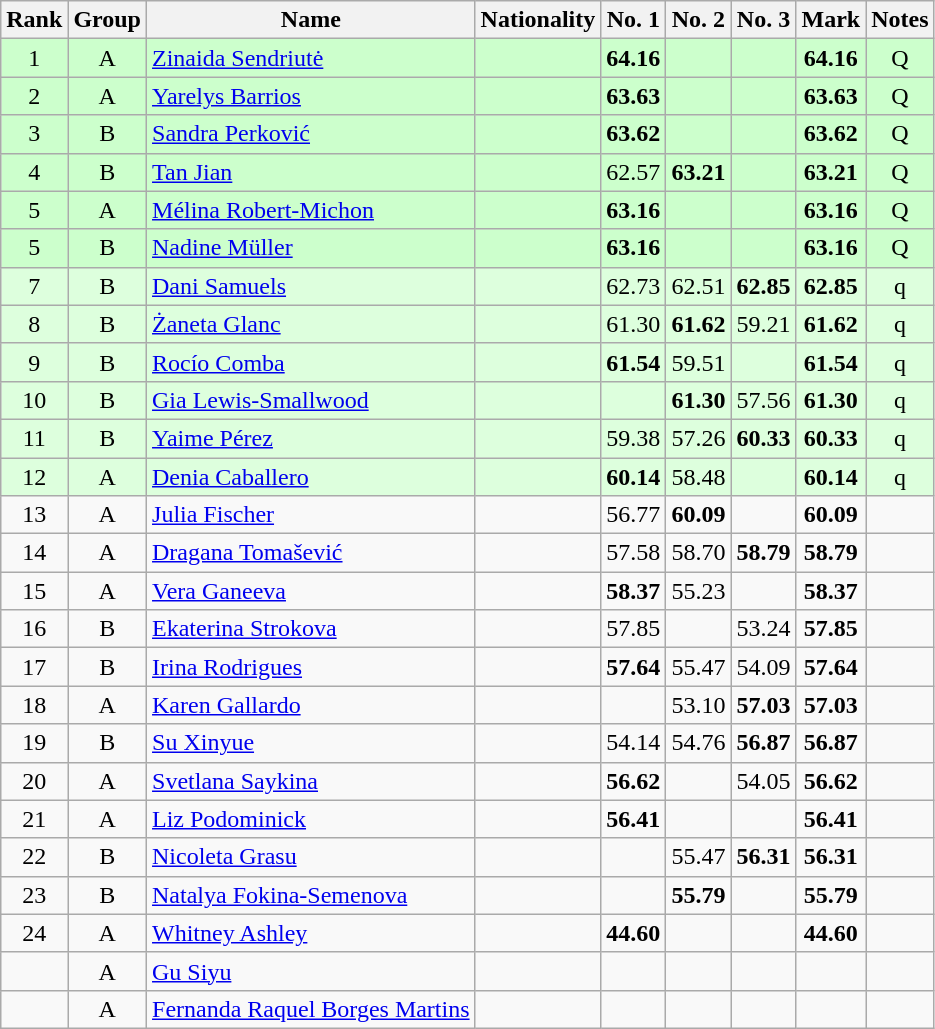<table class="wikitable sortable" style="text-align:center">
<tr>
<th>Rank</th>
<th>Group</th>
<th>Name</th>
<th>Nationality</th>
<th>No. 1</th>
<th>No. 2</th>
<th>No. 3</th>
<th>Mark</th>
<th>Notes</th>
</tr>
<tr bgcolor=ccffcc>
<td>1</td>
<td>A</td>
<td align=left><a href='#'>Zinaida Sendriutė</a></td>
<td align=left></td>
<td><strong>64.16</strong></td>
<td></td>
<td></td>
<td><strong>64.16</strong></td>
<td>Q</td>
</tr>
<tr bgcolor=ccffcc>
<td>2</td>
<td>A</td>
<td align=left><a href='#'>Yarelys Barrios</a></td>
<td align=left></td>
<td><strong>63.63</strong></td>
<td></td>
<td></td>
<td><strong>63.63</strong></td>
<td>Q</td>
</tr>
<tr bgcolor=ccffcc>
<td>3</td>
<td>B</td>
<td align=left><a href='#'>Sandra Perković</a></td>
<td align=left></td>
<td><strong>63.62</strong></td>
<td></td>
<td></td>
<td><strong>63.62</strong></td>
<td>Q</td>
</tr>
<tr bgcolor=ccffcc>
<td>4</td>
<td>B</td>
<td align=left><a href='#'>Tan Jian</a></td>
<td align=left></td>
<td>62.57</td>
<td><strong>63.21</strong></td>
<td></td>
<td><strong>63.21</strong></td>
<td>Q</td>
</tr>
<tr bgcolor=ccffcc>
<td>5</td>
<td>A</td>
<td align=left><a href='#'>Mélina Robert-Michon</a></td>
<td align=left></td>
<td><strong>63.16</strong></td>
<td></td>
<td></td>
<td><strong>63.16</strong></td>
<td>Q</td>
</tr>
<tr bgcolor=ccffcc>
<td>5</td>
<td>B</td>
<td align=left><a href='#'>Nadine Müller</a></td>
<td align=left></td>
<td><strong>63.16</strong></td>
<td></td>
<td></td>
<td><strong>63.16</strong></td>
<td>Q</td>
</tr>
<tr bgcolor=ddffdd>
<td>7</td>
<td>B</td>
<td align=left><a href='#'>Dani Samuels</a></td>
<td align=left></td>
<td>62.73</td>
<td>62.51</td>
<td><strong>62.85</strong></td>
<td><strong>62.85</strong></td>
<td>q</td>
</tr>
<tr bgcolor=ddffdd>
<td>8</td>
<td>B</td>
<td align=left><a href='#'>Żaneta Glanc</a></td>
<td align=left></td>
<td>61.30</td>
<td><strong>61.62</strong></td>
<td>59.21</td>
<td><strong>61.62</strong></td>
<td>q</td>
</tr>
<tr bgcolor=ddffdd>
<td>9</td>
<td>B</td>
<td align=left><a href='#'>Rocío Comba</a></td>
<td align=left></td>
<td><strong>61.54</strong></td>
<td>59.51</td>
<td></td>
<td><strong>61.54</strong></td>
<td>q</td>
</tr>
<tr bgcolor=ddffdd>
<td>10</td>
<td>B</td>
<td align=left><a href='#'>Gia Lewis-Smallwood</a></td>
<td align=left></td>
<td></td>
<td><strong>61.30</strong></td>
<td>57.56</td>
<td><strong>61.30</strong></td>
<td>q</td>
</tr>
<tr bgcolor=ddffdd>
<td>11</td>
<td>B</td>
<td align=left><a href='#'>Yaime Pérez</a></td>
<td align=left></td>
<td>59.38</td>
<td>57.26</td>
<td><strong>60.33</strong></td>
<td><strong>60.33</strong></td>
<td>q</td>
</tr>
<tr bgcolor=ddffdd>
<td>12</td>
<td>A</td>
<td align=left><a href='#'>Denia Caballero</a></td>
<td align=left></td>
<td><strong>60.14</strong></td>
<td>58.48</td>
<td></td>
<td><strong>60.14</strong></td>
<td>q</td>
</tr>
<tr>
<td>13</td>
<td>A</td>
<td align=left><a href='#'>Julia Fischer</a></td>
<td align=left></td>
<td>56.77</td>
<td><strong>60.09</strong></td>
<td></td>
<td><strong>60.09</strong></td>
<td></td>
</tr>
<tr>
<td>14</td>
<td>A</td>
<td align=left><a href='#'>Dragana Tomašević</a></td>
<td align=left></td>
<td>57.58</td>
<td>58.70</td>
<td><strong>58.79</strong></td>
<td><strong>58.79</strong></td>
<td></td>
</tr>
<tr>
<td>15</td>
<td>A</td>
<td align=left><a href='#'>Vera Ganeeva</a></td>
<td align=left></td>
<td><strong>58.37</strong></td>
<td>55.23</td>
<td></td>
<td><strong>58.37</strong></td>
<td></td>
</tr>
<tr>
<td>16</td>
<td>B</td>
<td align=left><a href='#'>Ekaterina Strokova</a></td>
<td align=left></td>
<td>57.85</td>
<td></td>
<td>53.24</td>
<td><strong>57.85</strong></td>
<td></td>
</tr>
<tr>
<td>17</td>
<td>B</td>
<td align=left><a href='#'>Irina Rodrigues</a></td>
<td align=left></td>
<td><strong>57.64</strong></td>
<td>55.47</td>
<td>54.09</td>
<td><strong>57.64</strong></td>
<td></td>
</tr>
<tr>
<td>18</td>
<td>A</td>
<td align=left><a href='#'>Karen Gallardo</a></td>
<td align=left></td>
<td></td>
<td>53.10</td>
<td><strong>57.03</strong></td>
<td><strong>57.03</strong></td>
<td></td>
</tr>
<tr>
<td>19</td>
<td>B</td>
<td align=left><a href='#'>Su Xinyue</a></td>
<td align=left></td>
<td>54.14</td>
<td>54.76</td>
<td><strong>56.87</strong></td>
<td><strong>56.87</strong></td>
<td></td>
</tr>
<tr>
<td>20</td>
<td>A</td>
<td align=left><a href='#'>Svetlana Saykina</a></td>
<td align=left></td>
<td><strong>56.62</strong></td>
<td></td>
<td>54.05</td>
<td><strong>56.62</strong></td>
<td></td>
</tr>
<tr>
<td>21</td>
<td>A</td>
<td align=left><a href='#'>Liz Podominick</a></td>
<td align=left></td>
<td><strong>56.41</strong></td>
<td></td>
<td></td>
<td><strong>56.41</strong></td>
<td></td>
</tr>
<tr>
<td>22</td>
<td>B</td>
<td align=left><a href='#'>Nicoleta Grasu</a></td>
<td align=left></td>
<td></td>
<td>55.47</td>
<td><strong>56.31</strong></td>
<td><strong>56.31</strong></td>
<td></td>
</tr>
<tr>
<td>23</td>
<td>B</td>
<td align=left><a href='#'>Natalya Fokina-Semenova</a></td>
<td align=left></td>
<td></td>
<td><strong>55.79</strong></td>
<td></td>
<td><strong>55.79</strong></td>
<td></td>
</tr>
<tr>
<td>24</td>
<td>A</td>
<td align=left><a href='#'>Whitney Ashley</a></td>
<td align=left></td>
<td><strong>44.60</strong></td>
<td></td>
<td></td>
<td><strong>44.60</strong></td>
<td></td>
</tr>
<tr>
<td></td>
<td>A</td>
<td align=left><a href='#'>Gu Siyu</a></td>
<td align=left></td>
<td></td>
<td></td>
<td></td>
<td><strong></strong></td>
<td></td>
</tr>
<tr>
<td></td>
<td>A</td>
<td align=left><a href='#'>Fernanda Raquel Borges Martins</a></td>
<td align=left></td>
<td></td>
<td></td>
<td></td>
<td><strong></strong></td>
<td></td>
</tr>
</table>
